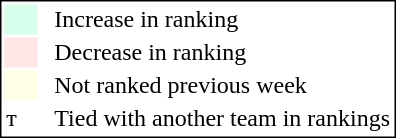<table style="border:1px solid black; float:right;">
<tr>
<td style="background:#D8FFEB; width:20px;"></td>
<td> </td>
<td>Increase in ranking</td>
</tr>
<tr>
<td style="background:#FFE6E6; width:20px;"></td>
<td> </td>
<td>Decrease in ranking</td>
</tr>
<tr>
<td style="background:#FFFFE6; width:20px;"></td>
<td> </td>
<td>Not ranked previous week</td>
</tr>
<tr>
<td>т</td>
<td> </td>
<td>Tied with another team in rankings</td>
</tr>
</table>
